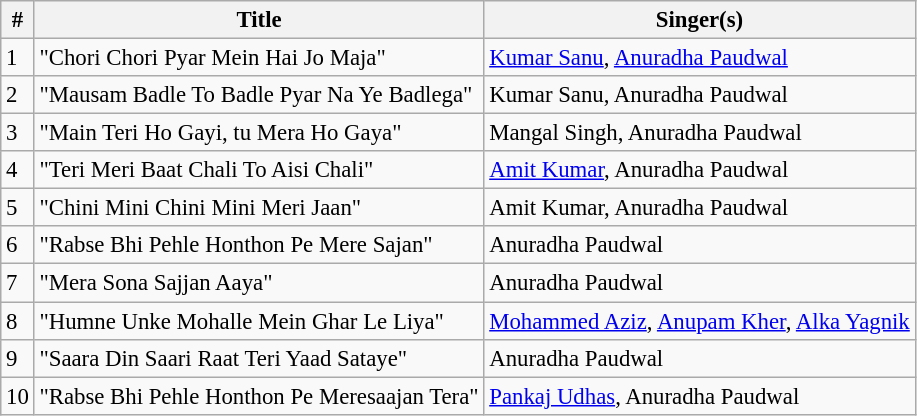<table class="wikitable" style="font-size:95%;">
<tr>
<th>#</th>
<th>Title</th>
<th>Singer(s)</th>
</tr>
<tr>
<td>1</td>
<td>"Chori Chori Pyar Mein Hai Jo Maja"</td>
<td><a href='#'>Kumar Sanu</a>, <a href='#'>Anuradha Paudwal</a></td>
</tr>
<tr>
<td>2</td>
<td>"Mausam Badle To Badle Pyar Na Ye Badlega"</td>
<td>Kumar Sanu, Anuradha Paudwal</td>
</tr>
<tr>
<td>3</td>
<td>"Main Teri Ho Gayi, tu Mera Ho Gaya"</td>
<td>Mangal Singh, Anuradha Paudwal</td>
</tr>
<tr>
<td>4</td>
<td>"Teri Meri Baat Chali To Aisi Chali"</td>
<td><a href='#'>Amit Kumar</a>, Anuradha Paudwal</td>
</tr>
<tr>
<td>5</td>
<td>"Chini Mini Chini Mini Meri Jaan"</td>
<td>Amit Kumar, Anuradha Paudwal</td>
</tr>
<tr>
<td>6</td>
<td>"Rabse Bhi Pehle Honthon Pe Mere Sajan"</td>
<td>Anuradha Paudwal</td>
</tr>
<tr>
<td>7</td>
<td>"Mera Sona Sajjan Aaya"</td>
<td>Anuradha Paudwal</td>
</tr>
<tr>
<td>8</td>
<td>"Humne Unke Mohalle Mein Ghar Le Liya"</td>
<td><a href='#'>Mohammed Aziz</a>, <a href='#'>Anupam Kher</a>, <a href='#'>Alka Yagnik</a></td>
</tr>
<tr>
<td>9</td>
<td>"Saara Din Saari Raat Teri Yaad Sataye"</td>
<td>Anuradha Paudwal</td>
</tr>
<tr>
<td>10</td>
<td>"Rabse Bhi Pehle Honthon Pe Meresaajan Tera"</td>
<td><a href='#'>Pankaj Udhas</a>, Anuradha Paudwal</td>
</tr>
</table>
